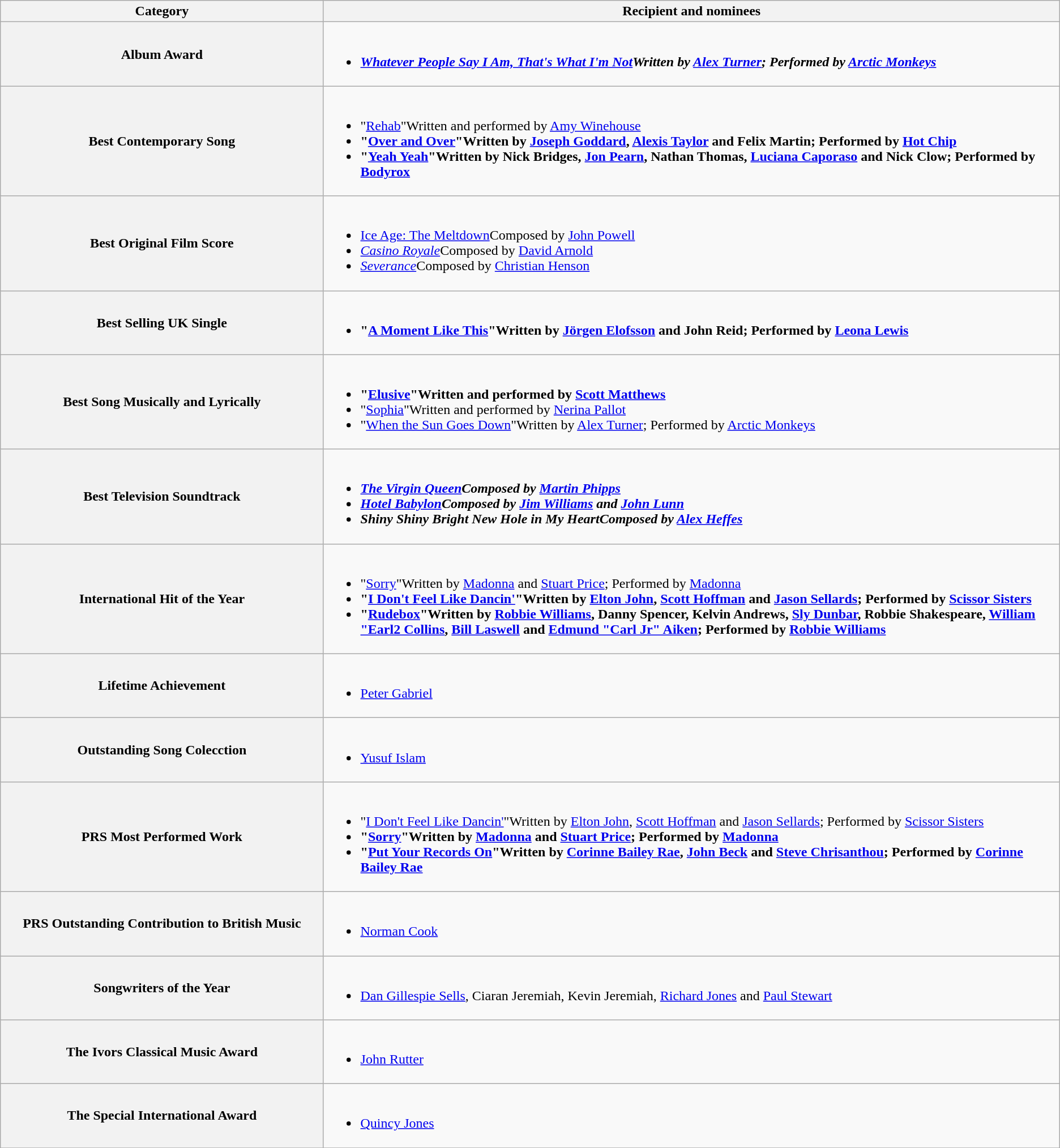<table class="wikitable">
<tr>
<th width="25%">Category</th>
<th width="57%">Recipient and nominees</th>
</tr>
<tr>
<th scope="row">Album Award</th>
<td><br><ul><li><strong><em><a href='#'>Whatever People Say I Am, That's What I'm Not</a><em>Written by <a href='#'>Alex Turner</a>; Performed by <a href='#'>Arctic Monkeys</a><strong></li></ul></td>
</tr>
<tr>
<th scope="row">Best Contemporary Song</th>
<td><br><ul><li></strong>"<a href='#'>Rehab</a>"Written and performed by <a href='#'>Amy Winehouse</a><strong></li><li>"<a href='#'>Over and Over</a>"Written by <a href='#'>Joseph Goddard</a>, <a href='#'>Alexis Taylor</a> and Felix Martin; Performed by <a href='#'>Hot Chip</a></li><li>"<a href='#'>Yeah Yeah</a>"Written by Nick Bridges, <a href='#'>Jon Pearn</a>, Nathan Thomas, <a href='#'>Luciana Caporaso</a> and Nick Clow; Performed by <a href='#'>Bodyrox</a></li></ul></td>
</tr>
<tr>
<th scope="row">Best Original Film Score</th>
<td><br><ul><li></em></strong><a href='#'>Ice Age: The Meltdown</a></em>Composed by <a href='#'>John Powell</a></strong></li><li><em><a href='#'>Casino Royale</a></em>Composed by <a href='#'>David Arnold</a></li><li><em><a href='#'>Severance</a></em>Composed by <a href='#'>Christian Henson</a></li></ul></td>
</tr>
<tr>
<th scope="row">Best Selling UK Single</th>
<td><br><ul><li><strong>"<a href='#'>A Moment Like This</a>"Written by <a href='#'>Jörgen Elofsson</a> and John Reid; Performed by <a href='#'>Leona Lewis</a></strong></li></ul></td>
</tr>
<tr>
<th scope="row">Best Song Musically and Lyrically</th>
<td><br><ul><li><strong>"<a href='#'>Elusive</a>"Written and performed by <a href='#'>Scott Matthews</a></strong></li><li>"<a href='#'>Sophia</a>"Written and performed by <a href='#'>Nerina Pallot</a></li><li>"<a href='#'>When the Sun Goes Down</a>"Written by <a href='#'>Alex Turner</a>; Performed by <a href='#'>Arctic Monkeys</a></li></ul></td>
</tr>
<tr>
<th scope="row">Best Television Soundtrack</th>
<td><br><ul><li><strong><em><a href='#'>The Virgin Queen</a><em>Composed by <a href='#'>Martin Phipps</a><strong></li><li></em><a href='#'>Hotel Babylon</a><em>Composed by <a href='#'>Jim Williams</a> and <a href='#'>John Lunn</a></li><li></em>Shiny Shiny Bright New Hole in My Heart<em>Composed by <a href='#'>Alex Heffes</a></li></ul></td>
</tr>
<tr>
<th scope="row">International Hit of the Year</th>
<td><br><ul><li></strong>"<a href='#'>Sorry</a>"Written by <a href='#'>Madonna</a> and <a href='#'>Stuart Price</a>; Performed by <a href='#'>Madonna</a><strong></li><li>"<a href='#'>I Don't Feel Like Dancin'</a>"Written by <a href='#'>Elton John</a>, <a href='#'>Scott Hoffman</a> and <a href='#'>Jason Sellards</a>; Performed by <a href='#'>Scissor Sisters</a></li><li>"<a href='#'>Rudebox</a>"Written by <a href='#'>Robbie Williams</a>, Danny Spencer, Kelvin Andrews, <a href='#'>Sly Dunbar</a>, Robbie Shakespeare, <a href='#'>William "Earl2 Collins</a>, <a href='#'>Bill Laswell</a> and <a href='#'>Edmund "Carl Jr" Aiken</a>; Performed by <a href='#'>Robbie Williams</a></li></ul></td>
</tr>
<tr>
<th scope="row">Lifetime Achievement</th>
<td><br><ul><li></strong><a href='#'>Peter Gabriel</a><strong></li></ul></td>
</tr>
<tr>
<th scope="row">Outstanding Song Colecction</th>
<td><br><ul><li></strong><a href='#'>Yusuf Islam</a><strong></li></ul></td>
</tr>
<tr>
<th scope="row">PRS Most Performed Work</th>
<td><br><ul><li></strong>"<a href='#'>I Don't Feel Like Dancin'</a>"Written by <a href='#'>Elton John</a>, <a href='#'>Scott Hoffman</a> and <a href='#'>Jason Sellards</a>; Performed by <a href='#'>Scissor Sisters</a><strong></li><li>"<a href='#'>Sorry</a>"Written by <a href='#'>Madonna</a> and <a href='#'>Stuart Price</a>; Performed by <a href='#'>Madonna</a></li><li>"<a href='#'>Put Your Records On</a>"Written by <a href='#'>Corinne Bailey Rae</a>, <a href='#'>John Beck</a> and <a href='#'>Steve Chrisanthou</a>; Performed by <a href='#'>Corinne Bailey Rae</a></li></ul></td>
</tr>
<tr>
<th scope="row">PRS Outstanding Contribution to British Music</th>
<td><br><ul><li></strong><a href='#'>Norman Cook</a><strong></li></ul></td>
</tr>
<tr>
<th scope="row">Songwriters of the Year</th>
<td><br><ul><li></strong><a href='#'>Dan Gillespie Sells</a>, Ciaran Jeremiah, Kevin Jeremiah, <a href='#'>Richard Jones</a> and <a href='#'>Paul Stewart</a><strong></li></ul></td>
</tr>
<tr>
<th scope="row">The Ivors Classical Music Award</th>
<td><br><ul><li></strong><a href='#'>John Rutter</a><strong></li></ul></td>
</tr>
<tr>
<th scope="row">The Special International Award</th>
<td><br><ul><li></strong><a href='#'>Quincy Jones</a><strong></li></ul></td>
</tr>
<tr>
</tr>
</table>
